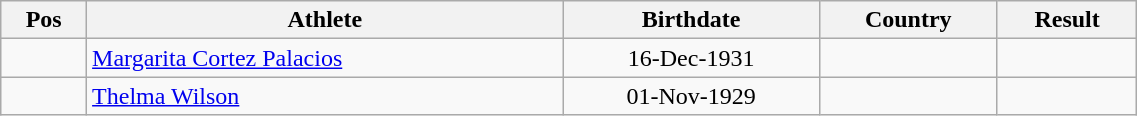<table class="wikitable"  style="text-align:center; width:60%;">
<tr>
<th>Pos</th>
<th>Athlete</th>
<th>Birthdate</th>
<th>Country</th>
<th>Result</th>
</tr>
<tr>
<td align=center></td>
<td align=left><a href='#'>Margarita Cortez Palacios</a></td>
<td>16-Dec-1931</td>
<td align=left></td>
<td></td>
</tr>
<tr>
<td align=center></td>
<td align=left><a href='#'>Thelma Wilson</a></td>
<td>01-Nov-1929</td>
<td align=left></td>
<td></td>
</tr>
</table>
